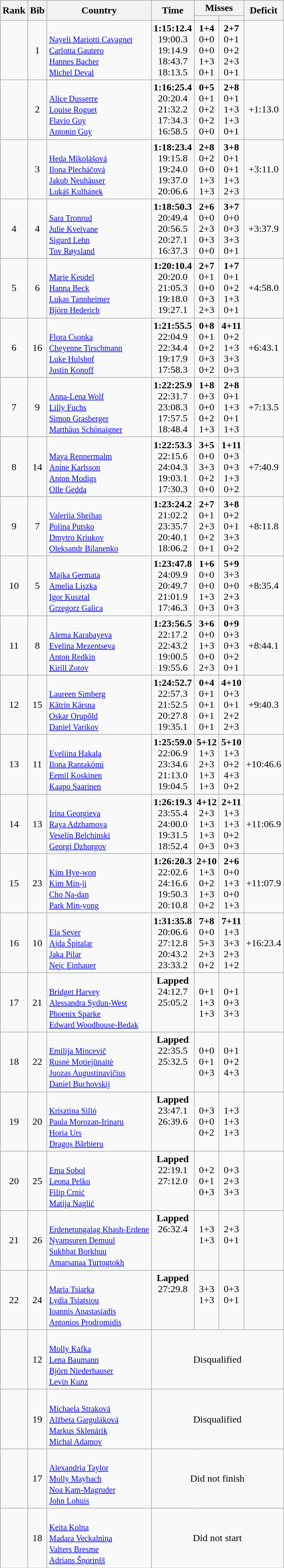<table class="wikitable sortable" style="text-align:center">
<tr>
<th rowspan="2">Rank</th>
<th rowspan="2">Bib</th>
<th rowspan="2">Country</th>
<th rowspan="2">Time</th>
<th colspan="2">Misses</th>
<th rowspan="2">Deficit</th>
</tr>
<tr>
<th></th>
<th></th>
</tr>
<tr>
<td></td>
<td>1</td>
<td style="text-align:left;"><br><small><a href='#'>Nayeli Mariotti Cavagnet</a><br><a href='#'>Carlotta Gautero</a><br><a href='#'>Hannes Bacher</a><br><a href='#'>Michel Deval</a></small></td>
<td><strong>1:15:12.4</strong><br>19:00.3<br>19:14.9<br>18:43.7<br>18:13.5</td>
<td><strong>1+4</strong><br>0+0<br>0+0 <br>1+3<br>0+1</td>
<td><strong>2+7</strong><br>0+1<br>0+2 <br>2+3<br>0+1</td>
<td></td>
</tr>
<tr>
<td></td>
<td>2</td>
<td style=text-align:left;"><br><small><a href='#'>Alice Dusserre</a><br><a href='#'>Louise Roguet</a><br><a href='#'>Flavio Guy</a><br><a href='#'>Antonin Guy</a></small></td>
<td><strong>1:16:25.4</strong><br>20:20.4<br>21:32.2<br>17:34.3<br>16:58.5</td>
<td><strong>0+5</strong><br>0+1<br>0+2 <br>0+2<br>0+0</td>
<td><strong>2+8</strong><br> 0+1<br>1+3 <br>1+3<br>0+1</td>
<td>+1:13.0</td>
</tr>
<tr>
<td></td>
<td>3</td>
<td style="text-align:left;"><br><small><a href='#'>Heda Mikolášová</a><br><a href='#'>Ilona Plecháčová</a><br><a href='#'>Jakub Neuhäuser</a><br><a href='#'>Lukáš Kulhánek</a></small></td>
<td><strong>1:18:23.4</strong><br>19:15.8<br>19:24.0<br>19:37.0<br>20:06.6</td>
<td><strong>2+8</strong><br> 0+2<br>0+0 <br>1+3<br>1+3</td>
<td><strong>3+8</strong><br> 0+1<br>0+1 <br>1+3<br>2+3</td>
<td>+3:11.0</td>
</tr>
<tr>
<td>4</td>
<td>4</td>
<td style="text-align:left;"><br><small><a href='#'>Sara Tronrud</a><br><a href='#'>Julie Kvelvane</a><br><a href='#'>Sigurd Lehn</a><br><a href='#'>Tov Røysland</a></small></td>
<td><strong>1:18:50.3</strong><br>20:49.4<br>20:56.5<br>20:27.1<br>16:37.3</td>
<td><strong>2+6</strong><br> 0+0<br>2+3 <br>0+3<br>0+0</td>
<td><strong>3+7</strong><br> 0+0<br>0+3 <br>3+3<br>0+1</td>
<td>+3:37.9</td>
</tr>
<tr>
<td>5</td>
<td>6</td>
<td style="text-align:left;"><br><small><a href='#'>Marie Keudel</a><br><a href='#'>Hanna Beck</a><br><a href='#'>Lukas Tannheimer</a><br><a href='#'>Björn Hederich</a></small></td>
<td><strong>1:20:10.4</strong><br>20:20.0<br>21:05.3<br>19:18.0<br>19:27.1</td>
<td><strong>2+7</strong><br> 0+1<br>0+0 <br>0+3<br>2+3</td>
<td><strong>1+7</strong><br> 0+1<br>0+2 <br>1+3<br>0+1</td>
<td>+4:58.0</td>
</tr>
<tr>
<td>6</td>
<td>16</td>
<td style="text-align:left;"><br><small><a href='#'>Flora Csonka</a><br><a href='#'>Cheyenne Tirschmann</a><br><a href='#'>Luke Hulshof</a><br><a href='#'>Justin Konoff</a></small></td>
<td><strong>1:21:55.5</strong><br>22:04.9<br>22:34.4<br>19:17.9<br>17:58.3</td>
<td><strong>0+8</strong><br>0+1<br>0+2 <br>0+3<br>0+2</td>
<td><strong>4+11</strong><br> 0+2<br>1+3 <br>3+3<br>0+3</td>
<td>+6:43.1</td>
</tr>
<tr>
<td>7</td>
<td>9</td>
<td style="text-align:left;"><br><small><a href='#'>Anna-Lena Wolf</a><br><a href='#'>Lilly Fuchs</a><br><a href='#'>Simon Grasberger</a><br><a href='#'>Matthäus Schönaigner</a></small></td>
<td><strong>1:22:25.9</strong><br>22:31.7<br>23:08.3<br>17:57.5<br>18:48.4</td>
<td><strong>1+8</strong><br>0+3<br>0+0 <br>0+2<br>1+3</td>
<td><strong>2+8</strong><br>0+1<br>1+3 <br>0+1<br>1+3</td>
<td>+7:13.5</td>
</tr>
<tr>
<td>8</td>
<td>14</td>
<td style="text-align:left;"><br><small><a href='#'>Maya Rennermalm</a><br><a href='#'>Anine Karlsson</a><br><a href='#'>Anton Modigs</a><br><a href='#'>Olle Gedda</a></small></td>
<td><strong>1:22:53.3</strong><br>22:15.6<br>24:04.3<br>19:03.1<br>17:30.3</td>
<td><strong>3+5</strong><br>0+0<br>3+3 <br>0+2<br>0+0</td>
<td><strong>1+11</strong><br>0+3<br>0+3 <br>1+3<br>0+2</td>
<td>+7:40.9</td>
</tr>
<tr>
<td>9</td>
<td>7</td>
<td style="text-align:left;"><br><small><a href='#'>Valeriia Sheihas</a><br><a href='#'>Polina Putsko</a><br><a href='#'>Dmytro Kriukov</a><br><a href='#'>Oleksandr Bilanenko</a></small></td>
<td><strong>1:23:24.2</strong><br>21:02.2<br>23:35.7<br>20:40.1<br>18:06.2</td>
<td><strong>2+7</strong><br>0+1<br>2+3 <br>0+2<br>0+1</td>
<td><strong>3+8</strong><br>0+2<br>0+1 <br>3+3<br>0+2</td>
<td>+8:11.8</td>
</tr>
<tr>
<td>10</td>
<td>5</td>
<td style="text-align:left;"><br><small><a href='#'>Majka Germata</a><br><a href='#'>Amelia Liszka</a><br><a href='#'>Igor Kusztal</a><br><a href='#'>Grzegorz Galica</a></small></td>
<td><strong>1:23:47.8</strong><br>24:09.9<br>20:49.7<br>21:01.9<br>17:46.3</td>
<td><strong>1+6</strong><br>0+0<br>0+0 <br>1+3<br>0+3</td>
<td><strong>5+9</strong><br>3+3<br>0+0 <br>2+3<br>0+3</td>
<td>+8:35.4</td>
</tr>
<tr>
<td>11</td>
<td>8</td>
<td style="text-align:left;"><br><small><a href='#'>Alema Karabayeva</a><br><a href='#'>Evelina Mezentseva</a><br><a href='#'>Anton Redkin</a><br><a href='#'>Kirill Zotov</a></small></td>
<td><strong>1:23:56.5</strong><br>22:17.2<br>22:43.2<br>19:00.5<br>19:55.6</td>
<td><strong>3+6</strong><br>0+0<br>1+3 <br>0+0<br>2+3</td>
<td><strong>0+9</strong> <br>0+3<br>0+3 <br>0+2<br>0+1</td>
<td>+8:44.1</td>
</tr>
<tr>
<td>12</td>
<td>15</td>
<td style="text-align:left;"><br><small><a href='#'>Laureen Simberg</a><br><a href='#'>Kätrin Kärsna</a><br><a href='#'>Oskar Orupõld</a><br><a href='#'>Daniel Varikov</a></small></td>
<td><strong>1:24:52.7</strong><br>22:57.3<br>21:52.5<br>20:27.8<br>19:35.1</td>
<td><strong>0+4</strong> <br>0+1<br>0+1 <br>0+1<br>0+1</td>
<td><strong>4+10</strong><br>0+3<br>0+1 <br>2+2<br>2+3</td>
<td>+9:40.3</td>
</tr>
<tr>
<td>13</td>
<td>11</td>
<td style="text-align:left;"><br><small><a href='#'>Eveliina Hakala</a><br><a href='#'>Ilona Rantakömi</a><br><a href='#'>Eemil Koskinen</a><br><a href='#'>Kaapo Saarinen</a></small></td>
<td><strong>1:25:59.0</strong><br>22:06.9<br>23:34.6<br>21:13.0<br>19:04.5</td>
<td><strong>5+12</strong><br>1+3<br>2+3 <br>1+3<br>1+3</td>
<td><strong>5+10</strong><br>1+3<br>0+2 <br>4+3<br>0+2</td>
<td>+10:46.6</td>
</tr>
<tr>
<td>14</td>
<td>13</td>
<td style="text-align:left;"><br><small><a href='#'>Irina Georgieva</a><br><a href='#'>Raya Adzhamova</a><br><a href='#'>Veselin Belchinski</a><br><a href='#'>Georgi Dzhorgov</a></small></td>
<td><strong>1:26:19.3</strong><br>23:55.4<br>24:00.0<br>19:31.5<br>18:52.4</td>
<td><strong>4+12</strong><br>2+3<br>1+3 <br>1+3<br>0+3</td>
<td><strong>2+11</strong><br>1+3<br>1+3 <br>0+2<br>0+3</td>
<td>+11:06.9</td>
</tr>
<tr>
<td>15</td>
<td>23</td>
<td style="text-align:left;"><br><small><a href='#'>Kim Hye-won</a><br><a href='#'>Kim Min-ji</a><br><a href='#'>Cho Na-dan</a><br><a href='#'>Park Min-yong</a></small></td>
<td><strong>1:26:20.3</strong><br>22:02.6<br>24:16.6<br>19:50.3<br>20:10.8</td>
<td><strong>2+10</strong><br>1+3<br>0+2 <br>1+3<br>0+2</td>
<td><strong>2+6</strong><br>0+0<br>1+3 <br>0+0<br>1+3</td>
<td>+11:07.9</td>
</tr>
<tr>
<td>16</td>
<td>10</td>
<td style="text-align:left;"><br><small><a href='#'>Ela Sever</a><br><a href='#'>Ajda Špitalar</a><br><a href='#'>Jaka Pilar</a><br><a href='#'>Nejc Einhauer</a></small></td>
<td><strong>1:31:35.8</strong><br>20:06.6<br>27:12.8<br>20:43.2<br>23:33.2</td>
<td><strong>7+8</strong><br>0+0<br>5+3 <br>2+3<br>0+2</td>
<td><strong>7+11</strong><br>1+3<br>3+3 <br>2+3<br>1+2</td>
<td>+16:23.4</td>
</tr>
<tr>
<td>17</td>
<td>21</td>
<td style="text-align:left;"><br><small><a href='#'>Bridget Harvey</a><br><a href='#'>Alessandra Sydun-West</a><br><a href='#'>Phoenix Sparke</a><br><a href='#'>Edward Woodhouse-Bedak</a></small></td>
<td><strong>Lapped</strong><br>24:12.7<br>25:05.2<br> <br><br></td>
<td><br>0+1<br>1+3 <br>1+3<br> <br></td>
<td><br>0+1<br>0+3 <br>3+3<br> <br></td>
<td></td>
</tr>
<tr>
<td>18</td>
<td>22</td>
<td style="text-align:left;"><br><small><a href='#'>Emilija Mincevič</a><br><a href='#'>Rusnė Motiejūnaitė</a><br><a href='#'>Juozas Augustinavičius</a><br><a href='#'>Daniel Buchovskij</a></small></td>
<td><strong>Lapped</strong><br>22:35.5<br>25:32.5<br> <br><br></td>
<td><br>0+0<br>0+1 <br>0+3<br> <br></td>
<td><br>0+1<br>0+2 <br>4+3<br> <br></td>
<td></td>
</tr>
<tr>
<td>19</td>
<td>20</td>
<td style="text-align:left;"><br><small><a href='#'>Krisztina Silló</a><br><a href='#'>Paula Morozan-Irinaru</a><br><a href='#'>Horia Urs</a><br><a href='#'>Dragoș Bărbieru</a></small></td>
<td><strong>Lapped</strong><br>23:47.1<br>26:39.6<br> <br><br></td>
<td><br>0+3<br>0+0 <br>0+2<br> <br></td>
<td><br>1+3<br>1+3 <br>1+3<br> <br></td>
<td></td>
</tr>
<tr>
<td>20</td>
<td>25</td>
<td style="text-align:left;"><br><small><a href='#'>Ema Sobol</a><br><a href='#'>Leona Pelko</a><br><a href='#'>Filip Crnić</a><br><a href='#'>Matija Naglić</a></small></td>
<td><strong>Lapped</strong><br>22:19.1<br>27:12.0<br> <br><br></td>
<td><br>0+2<br>0+1 <br>0+3<br> <br></td>
<td><br>0+3<br>2+3 <br>3+3<br> <br></td>
<td></td>
</tr>
<tr>
<td>21</td>
<td>26</td>
<td style="text-align:left;"><br><small><a href='#'>Erdenetungalag Khash-Erdene</a><br><a href='#'>Nyamsuren Demuul</a><br><a href='#'>Sukhbat Borkhuu</a><br><a href='#'>Amarsanaa Turtogtokh</a></small></td>
<td><strong>Lapped</strong><br>26:32.4<br> <br> <br><br></td>
<td><br>1+3<br>1+3 <br> <br> <br></td>
<td><br>2+3<br>0+1 <br><br> <br></td>
<td></td>
</tr>
<tr>
<td>22</td>
<td>24</td>
<td style="text-align:left;"><br><small><a href='#'>Maria Tsiarka</a><br><a href='#'>Lydia Tsiatsiou</a><br><a href='#'>Ioannis Anastasiadis</a><br><a href='#'>Antonios Prodromidis</a></small></td>
<td><strong>Lapped</strong><br>27:29.8<br> <br> <br><br></td>
<td><br>3+3<br>1+3 <br> <br> <br></td>
<td><br>0+3<br>0+1 <br><br> <br></td>
<td></td>
</tr>
<tr>
<td></td>
<td>12</td>
<td style="text-align:left;"><br><small><a href='#'>Molly Kafka</a><br><a href='#'>Lena Baumann</a><br><a href='#'>Björn Niederhauser</a><br><a href='#'>Levin Kunz</a></small></td>
<td colspan="4">Disqualified</td>
</tr>
<tr>
<td></td>
<td>19</td>
<td style="text-align:left;"><br><small><a href='#'>Michaela Straková</a><br><a href='#'>Alžbeta Garguláková</a><br><a href='#'>Markus Sklenárik</a><br><a href='#'>Michal Adamov</a></small></td>
<td colspan="4">Disqualified</td>
</tr>
<tr>
<td></td>
<td>17</td>
<td style="text-align:left;"><br><small><a href='#'>Alexandria Taylor</a><br><a href='#'>Molly Maybach</a><br><a href='#'>Noa Kam-Magruder</a><br><a href='#'>John Lohuis</a></small></td>
<td colspan="4">Did not finish</td>
</tr>
<tr>
<td></td>
<td>18</td>
<td style="text-align:left;"><br><small><a href='#'>Keita Kolna</a><br><a href='#'>Madara Veckalniņa</a><br><a href='#'>Valters Bresme</a><br><a href='#'>Adrians Šņoriņšš</a></small></td>
<td colspan="4">Did not start</td>
</tr>
</table>
